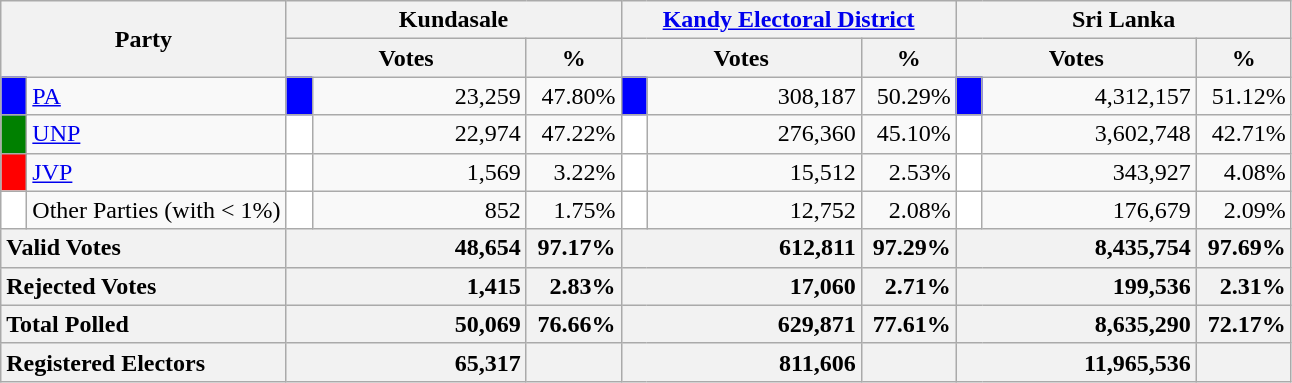<table class="wikitable">
<tr>
<th colspan="2" width="144px"rowspan="2">Party</th>
<th colspan="3" width="216px">Kundasale</th>
<th colspan="3" width="216px"><a href='#'>Kandy Electoral District</a></th>
<th colspan="3" width="216px">Sri Lanka</th>
</tr>
<tr>
<th colspan="2" width="144px">Votes</th>
<th>%</th>
<th colspan="2" width="144px">Votes</th>
<th>%</th>
<th colspan="2" width="144px">Votes</th>
<th>%</th>
</tr>
<tr>
<td style="background-color:blue;" width="10px"></td>
<td style="text-align:left;"><a href='#'>PA</a></td>
<td style="background-color:blue;" width="10px"></td>
<td style="text-align:right;">23,259</td>
<td style="text-align:right;">47.80%</td>
<td style="background-color:blue;" width="10px"></td>
<td style="text-align:right;">308,187</td>
<td style="text-align:right;">50.29%</td>
<td style="background-color:blue;" width="10px"></td>
<td style="text-align:right;">4,312,157</td>
<td style="text-align:right;">51.12%</td>
</tr>
<tr>
<td style="background-color:green;" width="10px"></td>
<td style="text-align:left;"><a href='#'>UNP</a></td>
<td style="background-color:white;" width="10px"></td>
<td style="text-align:right;">22,974</td>
<td style="text-align:right;">47.22%</td>
<td style="background-color:white;" width="10px"></td>
<td style="text-align:right;">276,360</td>
<td style="text-align:right;">45.10%</td>
<td style="background-color:white;" width="10px"></td>
<td style="text-align:right;">3,602,748</td>
<td style="text-align:right;">42.71%</td>
</tr>
<tr>
<td style="background-color:red;" width="10px"></td>
<td style="text-align:left;"><a href='#'>JVP</a></td>
<td style="background-color:white;" width="10px"></td>
<td style="text-align:right;">1,569</td>
<td style="text-align:right;">3.22%</td>
<td style="background-color:white;" width="10px"></td>
<td style="text-align:right;">15,512</td>
<td style="text-align:right;">2.53%</td>
<td style="background-color:white;" width="10px"></td>
<td style="text-align:right;">343,927</td>
<td style="text-align:right;">4.08%</td>
</tr>
<tr>
<td style="background-color:white;" width="10px"></td>
<td style="text-align:left;">Other Parties (with < 1%)</td>
<td style="background-color:white;" width="10px"></td>
<td style="text-align:right;">852</td>
<td style="text-align:right;">1.75%</td>
<td style="background-color:white;" width="10px"></td>
<td style="text-align:right;">12,752</td>
<td style="text-align:right;">2.08%</td>
<td style="background-color:white;" width="10px"></td>
<td style="text-align:right;">176,679</td>
<td style="text-align:right;">2.09%</td>
</tr>
<tr>
<th colspan="2" width="144px"style="text-align:left;">Valid Votes</th>
<th style="text-align:right;"colspan="2" width="144px">48,654</th>
<th style="text-align:right;">97.17%</th>
<th style="text-align:right;"colspan="2" width="144px">612,811</th>
<th style="text-align:right;">97.29%</th>
<th style="text-align:right;"colspan="2" width="144px">8,435,754</th>
<th style="text-align:right;">97.69%</th>
</tr>
<tr>
<th colspan="2" width="144px"style="text-align:left;">Rejected Votes</th>
<th style="text-align:right;"colspan="2" width="144px">1,415</th>
<th style="text-align:right;">2.83%</th>
<th style="text-align:right;"colspan="2" width="144px">17,060</th>
<th style="text-align:right;">2.71%</th>
<th style="text-align:right;"colspan="2" width="144px">199,536</th>
<th style="text-align:right;">2.31%</th>
</tr>
<tr>
<th colspan="2" width="144px"style="text-align:left;">Total Polled</th>
<th style="text-align:right;"colspan="2" width="144px">50,069</th>
<th style="text-align:right;">76.66%</th>
<th style="text-align:right;"colspan="2" width="144px">629,871</th>
<th style="text-align:right;">77.61%</th>
<th style="text-align:right;"colspan="2" width="144px">8,635,290</th>
<th style="text-align:right;">72.17%</th>
</tr>
<tr>
<th colspan="2" width="144px"style="text-align:left;">Registered Electors</th>
<th style="text-align:right;"colspan="2" width="144px">65,317</th>
<th></th>
<th style="text-align:right;"colspan="2" width="144px">811,606</th>
<th></th>
<th style="text-align:right;"colspan="2" width="144px">11,965,536</th>
<th></th>
</tr>
</table>
